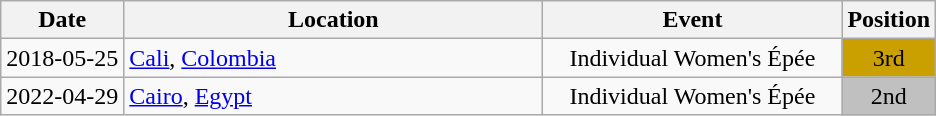<table class="wikitable" style="text-align:center;">
<tr>
<th>Date</th>
<th style="width:17em">Location</th>
<th style="width:12em">Event</th>
<th>Position</th>
</tr>
<tr>
<td>2018-05-25</td>
<td rowspan="1" align="left"> <a href='#'>Cali</a>, <a href='#'>Colombia</a></td>
<td>Individual Women's Épée</td>
<td bgcolor="caramel">3rd</td>
</tr>
<tr>
<td>2022-04-29</td>
<td rowspan="1" align="left"> <a href='#'>Cairo</a>, <a href='#'>Egypt</a></td>
<td>Individual Women's Épée</td>
<td bgcolor="silver">2nd</td>
</tr>
</table>
